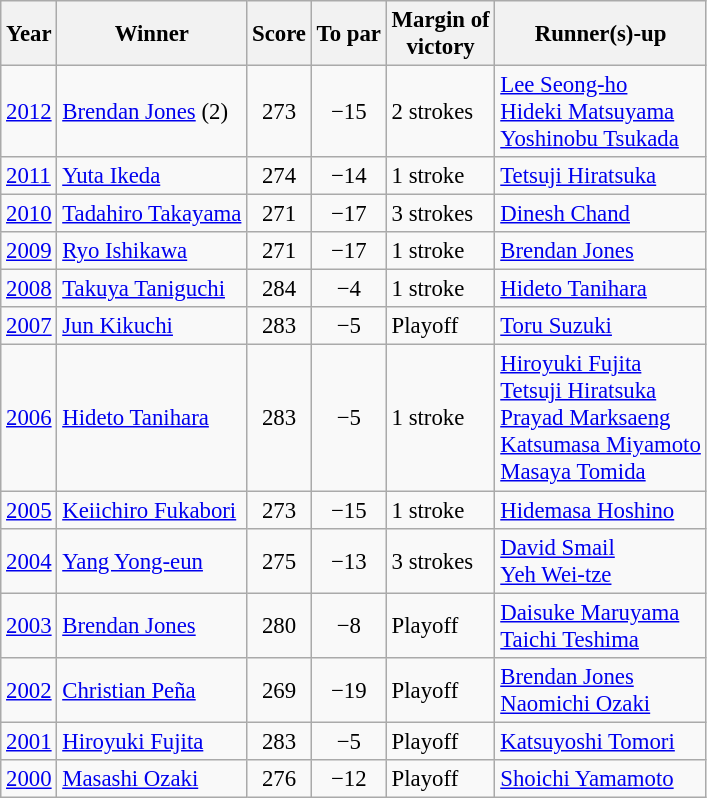<table class=wikitable style="font-size:95%">
<tr>
<th>Year</th>
<th>Winner</th>
<th>Score</th>
<th>To par</th>
<th>Margin of<br>victory</th>
<th>Runner(s)-up</th>
</tr>
<tr>
<td><a href='#'>2012</a></td>
<td> <a href='#'>Brendan Jones</a> (2)</td>
<td align=center>273</td>
<td align=center>−15</td>
<td>2 strokes</td>
<td> <a href='#'>Lee Seong-ho</a><br> <a href='#'>Hideki Matsuyama</a><br> <a href='#'>Yoshinobu Tsukada</a></td>
</tr>
<tr>
<td><a href='#'>2011</a></td>
<td> <a href='#'>Yuta Ikeda</a></td>
<td align=center>274</td>
<td align=center>−14</td>
<td>1 stroke</td>
<td> <a href='#'>Tetsuji Hiratsuka</a></td>
</tr>
<tr>
<td><a href='#'>2010</a></td>
<td> <a href='#'>Tadahiro Takayama</a></td>
<td align=center>271</td>
<td align=center>−17</td>
<td>3 strokes</td>
<td> <a href='#'>Dinesh Chand</a></td>
</tr>
<tr>
<td><a href='#'>2009</a></td>
<td> <a href='#'>Ryo Ishikawa</a></td>
<td align=center>271</td>
<td align=center>−17</td>
<td>1 stroke</td>
<td> <a href='#'>Brendan Jones</a></td>
</tr>
<tr>
<td><a href='#'>2008</a></td>
<td> <a href='#'>Takuya Taniguchi</a></td>
<td align=center>284</td>
<td align=center>−4</td>
<td>1 stroke</td>
<td> <a href='#'>Hideto Tanihara</a></td>
</tr>
<tr>
<td><a href='#'>2007</a></td>
<td> <a href='#'>Jun Kikuchi</a></td>
<td align=center>283</td>
<td align=center>−5</td>
<td>Playoff</td>
<td> <a href='#'>Toru Suzuki</a></td>
</tr>
<tr>
<td><a href='#'>2006</a></td>
<td> <a href='#'>Hideto Tanihara</a></td>
<td align=center>283</td>
<td align=center>−5</td>
<td>1 stroke</td>
<td> <a href='#'>Hiroyuki Fujita</a><br> <a href='#'>Tetsuji Hiratsuka</a><br> <a href='#'>Prayad Marksaeng</a><br> <a href='#'>Katsumasa Miyamoto</a><br> <a href='#'>Masaya Tomida</a></td>
</tr>
<tr>
<td><a href='#'>2005</a></td>
<td> <a href='#'>Keiichiro Fukabori</a></td>
<td align=center>273</td>
<td align=center>−15</td>
<td>1 stroke</td>
<td> <a href='#'>Hidemasa Hoshino</a></td>
</tr>
<tr>
<td><a href='#'>2004</a></td>
<td> <a href='#'>Yang Yong-eun</a></td>
<td align=center>275</td>
<td align=center>−13</td>
<td>3 strokes</td>
<td> <a href='#'>David Smail</a><br> <a href='#'>Yeh Wei-tze</a></td>
</tr>
<tr>
<td><a href='#'>2003</a></td>
<td> <a href='#'>Brendan Jones</a></td>
<td align=center>280</td>
<td align=center>−8</td>
<td>Playoff</td>
<td> <a href='#'>Daisuke Maruyama</a><br> <a href='#'>Taichi Teshima</a></td>
</tr>
<tr>
<td><a href='#'>2002</a></td>
<td> <a href='#'>Christian Peña</a></td>
<td align=center>269</td>
<td align=center>−19</td>
<td>Playoff</td>
<td> <a href='#'>Brendan Jones</a><br> <a href='#'>Naomichi Ozaki</a></td>
</tr>
<tr>
<td><a href='#'>2001</a></td>
<td> <a href='#'>Hiroyuki Fujita</a></td>
<td align=center>283</td>
<td align=center>−5</td>
<td>Playoff</td>
<td> <a href='#'>Katsuyoshi Tomori</a></td>
</tr>
<tr>
<td><a href='#'>2000</a></td>
<td> <a href='#'>Masashi Ozaki</a></td>
<td align=center>276</td>
<td align=center>−12</td>
<td>Playoff</td>
<td> <a href='#'>Shoichi Yamamoto</a></td>
</tr>
</table>
